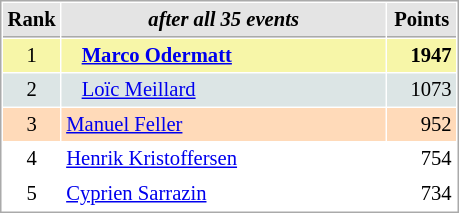<table cellspacing="1" cellpadding="3" style="border:1px solid #AAAAAA;font-size:86%">
<tr style="background-color: #E4E4E4;">
<th style="border-bottom:1px solid #AAAAAA; width: 10px;">Rank</th>
<th style="border-bottom:1px solid #AAAAAA; width: 210px;"><em>after all 35 events</em></th>
<th style="border-bottom:1px solid #AAAAAA; width: 40px;">Points</th>
</tr>
<tr style="background:#f7f6a8;">
<td align=center>1</td>
<td>   <strong><a href='#'>Marco Odermatt</a></strong> </td>
<td align=right><strong>1947</strong></td>
</tr>
<tr style="background:#dce5e5;">
<td align=center>2</td>
<td>   <a href='#'>Loïc Meillard</a></td>
<td align=right>1073</td>
</tr>
<tr style="background:#ffdab9;">
<td align=center>3</td>
<td> <a href='#'>Manuel Feller</a></td>
<td align=right>952</td>
</tr>
<tr>
<td align=center>4</td>
<td> <a href='#'>Henrik Kristoffersen</a></td>
<td align=right>754</td>
</tr>
<tr>
<td align=center>5</td>
<td> <a href='#'>Cyprien Sarrazin</a></td>
<td align=right>734</td>
</tr>
</table>
